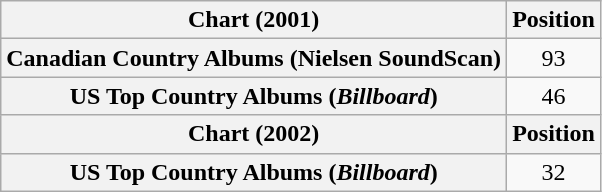<table class="wikitable plainrowheaders" style="text-align:center">
<tr>
<th scope="col">Chart (2001)</th>
<th scope="col">Position</th>
</tr>
<tr>
<th scope="row">Canadian Country Albums (Nielsen SoundScan)</th>
<td>93</td>
</tr>
<tr>
<th scope="row">US Top Country Albums (<em>Billboard</em>)</th>
<td>46</td>
</tr>
<tr>
<th scope="col">Chart (2002)</th>
<th scope="col">Position</th>
</tr>
<tr>
<th scope="row">US Top Country Albums (<em>Billboard</em>)</th>
<td>32</td>
</tr>
</table>
